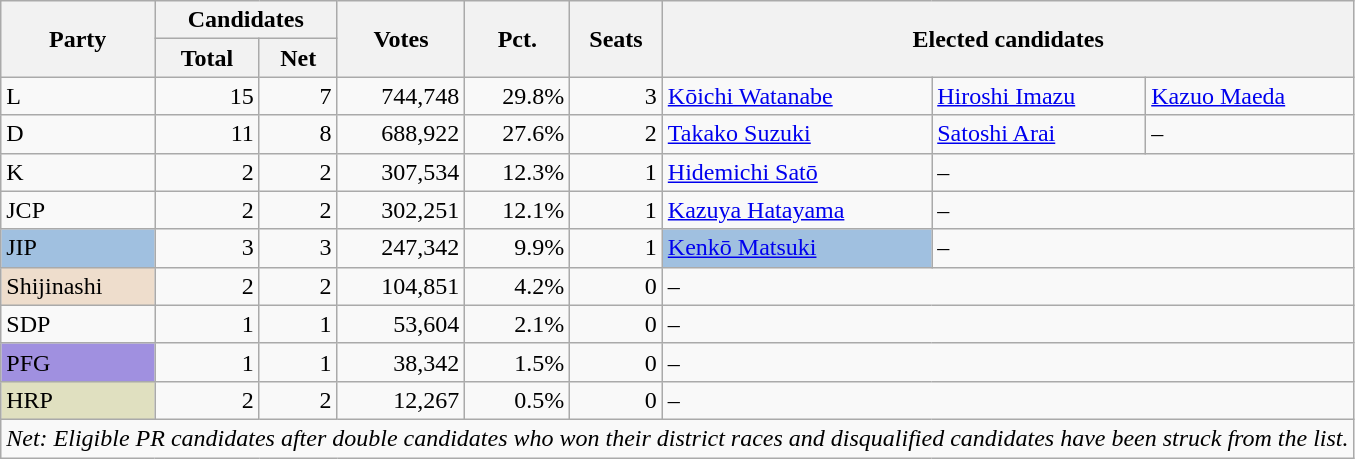<table class="wikitable">
<tr>
<th rowspan="2">Party</th>
<th colspan="2">Candidates</th>
<th rowspan="2">Votes</th>
<th rowspan="2">Pct.</th>
<th rowspan="2">Seats</th>
<th colspan="3" rowspan="2">Elected candidates</th>
</tr>
<tr>
<th>Total</th>
<th>Net</th>
</tr>
<tr>
<td>L</td>
<td align="right">15</td>
<td align="right">7</td>
<td align="right">744,748</td>
<td align="right">29.8%</td>
<td align="right">3</td>
<td><a href='#'>Kōichi Watanabe</a></td>
<td><a href='#'>Hiroshi Imazu</a></td>
<td><a href='#'>Kazuo Maeda</a></td>
</tr>
<tr>
<td>D</td>
<td align="right">11</td>
<td align="right">8</td>
<td align="right">688,922</td>
<td align="right">27.6%</td>
<td align="right">2</td>
<td><a href='#'>Takako Suzuki</a></td>
<td><a href='#'>Satoshi Arai</a></td>
<td>–</td>
</tr>
<tr>
<td>K</td>
<td align="right">2</td>
<td align="right">2</td>
<td align="right">307,534</td>
<td align="right">12.3%</td>
<td align="right">1</td>
<td><a href='#'>Hidemichi Satō</a></td>
<td colspan="2">–</td>
</tr>
<tr>
<td>JCP</td>
<td align="right">2</td>
<td align="right">2</td>
<td align="right">302,251</td>
<td align="right">12.1%</td>
<td align="right">1</td>
<td><a href='#'>Kazuya Hatayama</a></td>
<td colspan="2">–</td>
</tr>
<tr>
<td bgcolor="#A0C0E0">JIP</td>
<td align="right">3</td>
<td align="right">3</td>
<td align="right">247,342</td>
<td align="right">9.9%</td>
<td align="right">1</td>
<td bgcolor="#A0C0E0"><a href='#'>Kenkō Matsuki</a></td>
<td colspan="2">–</td>
</tr>
<tr>
<td bgcolor="#EDC">Shijinashi</td>
<td align="right">2</td>
<td align="right">2</td>
<td align="right">104,851</td>
<td align="right">4.2%</td>
<td align="right">0</td>
<td colspan="3">–</td>
</tr>
<tr>
<td>SDP</td>
<td align="right">1</td>
<td align="right">1</td>
<td align="right">53,604</td>
<td align="right">2.1%</td>
<td align="right">0</td>
<td colspan="3">–</td>
</tr>
<tr>
<td bgcolor="#A090E0">PFG</td>
<td align="right">1</td>
<td align="right">1</td>
<td align="right">38,342</td>
<td align="right">1.5%</td>
<td align="right">0</td>
<td colspan="3">–</td>
</tr>
<tr>
<td bgcolor="#E0E0C0">HRP</td>
<td align="right">2</td>
<td align="right">2</td>
<td align="right">12,267</td>
<td align="right">0.5%</td>
<td align="right">0</td>
<td colspan="3">–</td>
</tr>
<tr>
<td colspan="9"><em>Net: Eligible PR candidates after double candidates who won their district races and disqualified candidates have been struck from the list.</em></td>
</tr>
</table>
